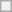<table class="wikitable" style="text-align:center">
<tr>
<th rowspan="4" colspan="2"></th>
</tr>
</table>
